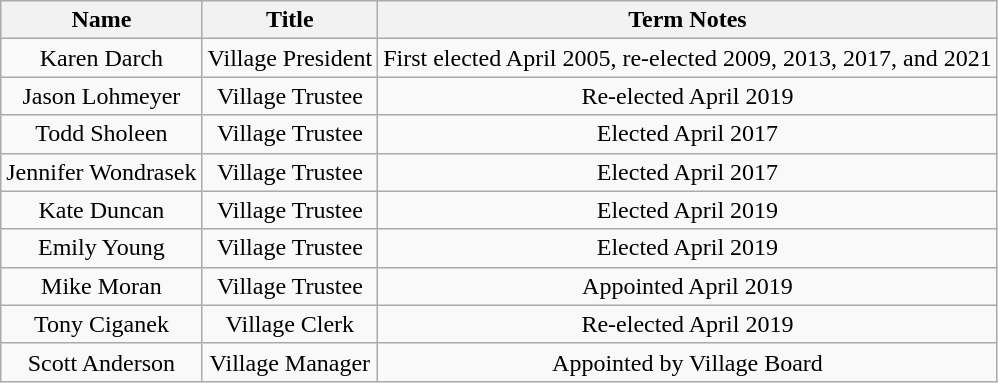<table class="wikitable sortable" style="text-align:center;">
<tr>
<th>Name</th>
<th>Title</th>
<th>Term Notes</th>
</tr>
<tr>
<td>Karen Darch</td>
<td>Village President</td>
<td>First elected April 2005, re-elected 2009, 2013, 2017, and 2021</td>
</tr>
<tr>
<td>Jason Lohmeyer</td>
<td>Village Trustee</td>
<td>Re-elected April 2019</td>
</tr>
<tr>
<td>Todd Sholeen</td>
<td>Village Trustee</td>
<td>Elected April 2017</td>
</tr>
<tr>
<td>Jennifer Wondrasek</td>
<td>Village Trustee</td>
<td>Elected April 2017</td>
</tr>
<tr>
<td>Kate Duncan</td>
<td>Village Trustee</td>
<td>Elected April 2019</td>
</tr>
<tr>
<td>Emily Young</td>
<td>Village Trustee</td>
<td>Elected April 2019</td>
</tr>
<tr>
<td>Mike Moran</td>
<td>Village Trustee</td>
<td>Appointed April 2019</td>
</tr>
<tr>
<td>Tony Ciganek</td>
<td>Village Clerk</td>
<td>Re-elected April 2019 </td>
</tr>
<tr>
<td>Scott Anderson</td>
<td>Village Manager</td>
<td>Appointed by Village Board</td>
</tr>
</table>
